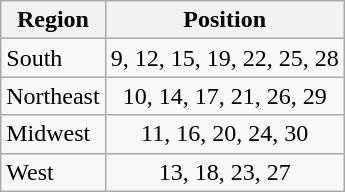<table class="wikitable sortable" border="1">
<tr>
<th>Region</th>
<th class=unsortable>Position</th>
</tr>
<tr>
<td>South</td>
<td align=center>9, 12, 15, 19, 22, 25, 28</td>
</tr>
<tr>
<td>Northeast</td>
<td align=center>10, 14, 17, 21, 26, 29</td>
</tr>
<tr>
<td>Midwest</td>
<td align=center>11, 16, 20, 24, 30</td>
</tr>
<tr>
<td>West</td>
<td align=center>13, 18, 23, 27</td>
</tr>
</table>
